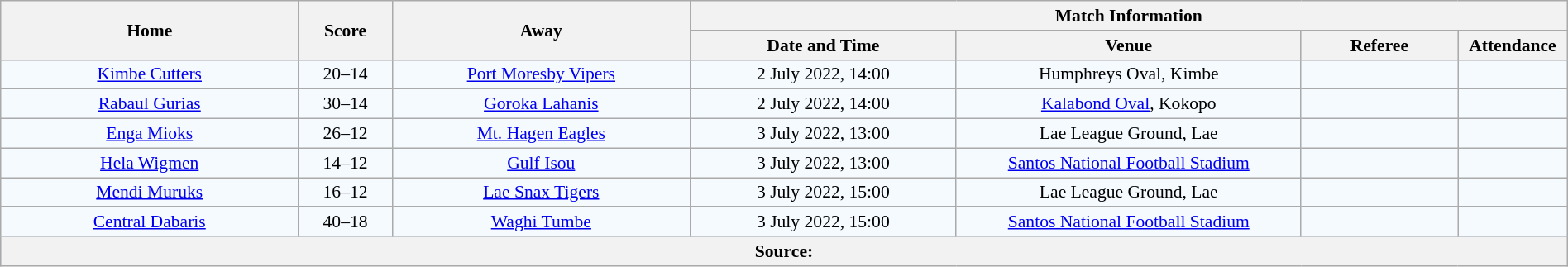<table class="wikitable" width="100%" style="border-collapse:collapse; font-size:90%; text-align:center;">
<tr>
<th rowspan="2" width="19%">Home</th>
<th rowspan="2" width="6%">Score</th>
<th rowspan="2" width="19%">Away</th>
<th colspan="4">Match Information</th>
</tr>
<tr bgcolor="#CCCCCC">
<th width="17%">Date and Time</th>
<th width="22%">Venue</th>
<th width="10%">Referee</th>
<th width="7%">Attendance</th>
</tr>
<tr bgcolor="#F5FAFF">
<td> <a href='#'>Kimbe Cutters</a></td>
<td>20–14</td>
<td> <a href='#'>Port Moresby Vipers</a></td>
<td>2 July 2022, 14:00</td>
<td>Humphreys Oval, Kimbe</td>
<td></td>
<td></td>
</tr>
<tr bgcolor="#F5FAFF">
<td><a href='#'>Rabaul Gurias</a></td>
<td>30–14</td>
<td><a href='#'>Goroka Lahanis</a></td>
<td>2 July 2022, 14:00</td>
<td><a href='#'>Kalabond Oval</a>, Kokopo</td>
<td></td>
<td></td>
</tr>
<tr bgcolor="#F5FAFF">
<td><a href='#'>Enga Mioks</a></td>
<td>26–12</td>
<td><a href='#'>Mt. Hagen Eagles</a></td>
<td>3 July 2022, 13:00</td>
<td>Lae League Ground, Lae</td>
<td></td>
<td></td>
</tr>
<tr bgcolor="#F5FAFF">
<td><a href='#'>Hela Wigmen</a></td>
<td>14–12</td>
<td><a href='#'>Gulf Isou</a></td>
<td>3 July 2022, 13:00</td>
<td><a href='#'>Santos National Football Stadium</a></td>
<td></td>
<td></td>
</tr>
<tr bgcolor="#F5FAFF">
<td><a href='#'>Mendi Muruks</a></td>
<td>16–12</td>
<td> <a href='#'>Lae Snax Tigers</a></td>
<td>3 July 2022, 15:00</td>
<td>Lae League Ground, Lae</td>
<td></td>
<td></td>
</tr>
<tr bgcolor="#F5FAFF">
<td><a href='#'>Central Dabaris</a></td>
<td>40–18</td>
<td><a href='#'>Waghi Tumbe</a></td>
<td>3 July 2022, 15:00</td>
<td><a href='#'>Santos National Football Stadium</a></td>
<td></td>
<td></td>
</tr>
<tr bgcolor="#C1D8FF">
<th colspan="7">Source:</th>
</tr>
</table>
